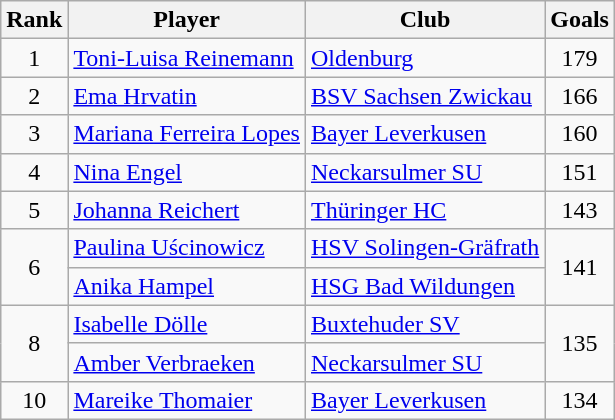<table class="wikitable sortable" style="text-align:center">
<tr>
<th>Rank</th>
<th>Player</th>
<th>Club</th>
<th>Goals</th>
</tr>
<tr>
<td>1</td>
<td style="text-align:left"> <a href='#'>Toni-Luisa Reinemann</a></td>
<td style="text-align:left"><a href='#'>Oldenburg</a></td>
<td>179</td>
</tr>
<tr>
<td>2</td>
<td style="text-align:left"> <a href='#'>Ema Hrvatin</a></td>
<td style="text-align:left"><a href='#'>BSV Sachsen Zwickau</a></td>
<td>166</td>
</tr>
<tr>
<td>3</td>
<td style="text-align:left"> <a href='#'>Mariana Ferreira Lopes</a></td>
<td style="text-align:left"><a href='#'>Bayer Leverkusen</a></td>
<td>160</td>
</tr>
<tr>
<td>4</td>
<td style="text-align:left"> <a href='#'>Nina Engel</a></td>
<td style="text-align:left"><a href='#'>Neckarsulmer SU</a></td>
<td>151</td>
</tr>
<tr>
<td>5</td>
<td style="text-align:left"> <a href='#'>Johanna Reichert</a></td>
<td style="text-align:left"><a href='#'>Thüringer HC</a></td>
<td>143</td>
</tr>
<tr>
<td rowspan="2">6</td>
<td style="text-align:left"> <a href='#'>Paulina Uścinowicz</a></td>
<td style="text-align:left"><a href='#'>HSV Solingen-Gräfrath</a></td>
<td rowspan="2">141</td>
</tr>
<tr>
<td style="text-align:left"> <a href='#'>Anika Hampel</a></td>
<td style="text-align:left"><a href='#'>HSG Bad Wildungen</a></td>
</tr>
<tr>
<td rowspan="2">8</td>
<td style="text-align:left"> <a href='#'>Isabelle Dölle</a></td>
<td style="text-align:left"><a href='#'>Buxtehuder SV</a></td>
<td rowspan="2">135</td>
</tr>
<tr>
<td style="text-align:left"> <a href='#'>Amber Verbraeken</a></td>
<td style="text-align:left"><a href='#'>Neckarsulmer SU</a></td>
</tr>
<tr>
<td>10</td>
<td style="text-align:left"> <a href='#'>Mareike Thomaier</a></td>
<td style="text-align:left"><a href='#'>Bayer Leverkusen</a></td>
<td>134</td>
</tr>
</table>
